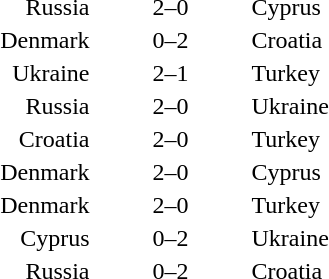<table style="text-align:center">
<tr>
<th width=200></th>
<th width=100></th>
<th width=200></th>
</tr>
<tr>
<td align=right>Russia</td>
<td>2–0</td>
<td align=left>Cyprus</td>
</tr>
<tr>
<td align=right>Denmark</td>
<td>0–2</td>
<td align=left>Croatia</td>
</tr>
<tr>
<td align=right>Ukraine</td>
<td>2–1</td>
<td align=left>Turkey</td>
</tr>
<tr>
<td align=right>Russia</td>
<td>2–0</td>
<td align=left>Ukraine</td>
</tr>
<tr>
<td align=right>Croatia</td>
<td>2–0</td>
<td align=left>Turkey</td>
</tr>
<tr>
<td align=right>Denmark</td>
<td>2–0</td>
<td align=left>Cyprus</td>
</tr>
<tr>
<td align=right>Denmark</td>
<td>2–0</td>
<td align=left>Turkey</td>
</tr>
<tr>
<td align=right>Cyprus</td>
<td>0–2</td>
<td align=left>Ukraine</td>
</tr>
<tr>
<td align=right>Russia</td>
<td>0–2</td>
<td align=left>Croatia</td>
</tr>
</table>
